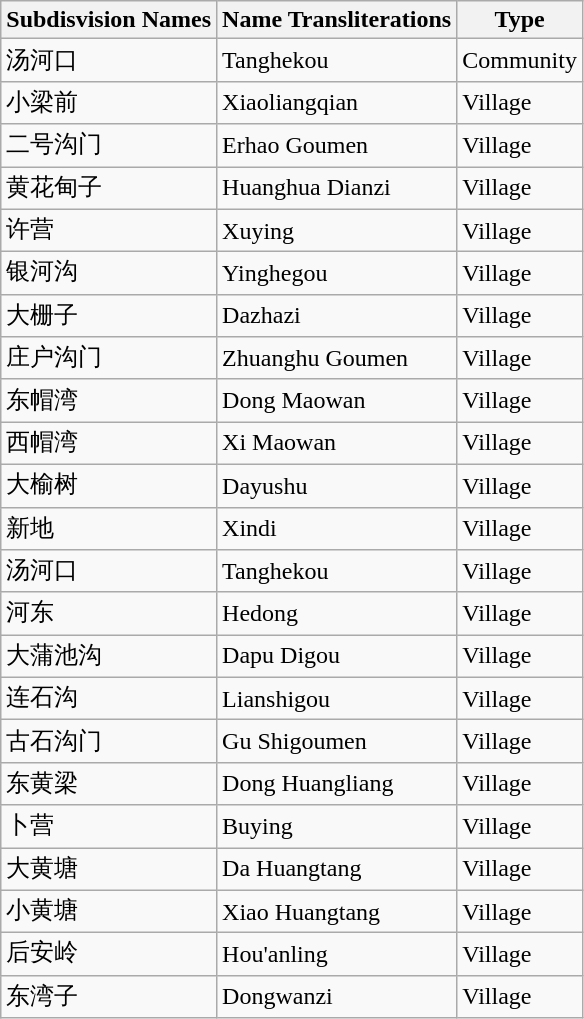<table class="wikitable sortable">
<tr>
<th>Subdisvision Names</th>
<th>Name Transliterations</th>
<th>Type</th>
</tr>
<tr>
<td>汤河口</td>
<td>Tanghekou</td>
<td>Community</td>
</tr>
<tr>
<td>小梁前</td>
<td>Xiaoliangqian</td>
<td>Village</td>
</tr>
<tr>
<td>二号沟门</td>
<td>Erhao Goumen</td>
<td>Village</td>
</tr>
<tr>
<td>黄花甸子</td>
<td>Huanghua Dianzi</td>
<td>Village</td>
</tr>
<tr>
<td>许营</td>
<td>Xuying</td>
<td>Village</td>
</tr>
<tr>
<td>银河沟</td>
<td>Yinghegou</td>
<td>Village</td>
</tr>
<tr>
<td>大栅子</td>
<td>Dazhazi</td>
<td>Village</td>
</tr>
<tr>
<td>庄户沟门</td>
<td>Zhuanghu Goumen</td>
<td>Village</td>
</tr>
<tr>
<td>东帽湾</td>
<td>Dong Maowan</td>
<td>Village</td>
</tr>
<tr>
<td>西帽湾</td>
<td>Xi Maowan</td>
<td>Village</td>
</tr>
<tr>
<td>大榆树</td>
<td>Dayushu</td>
<td>Village</td>
</tr>
<tr>
<td>新地</td>
<td>Xindi</td>
<td>Village</td>
</tr>
<tr>
<td>汤河口</td>
<td>Tanghekou</td>
<td>Village</td>
</tr>
<tr>
<td>河东</td>
<td>Hedong</td>
<td>Village</td>
</tr>
<tr>
<td>大蒲池沟</td>
<td>Dapu Digou</td>
<td>Village</td>
</tr>
<tr>
<td>连石沟</td>
<td>Lianshigou</td>
<td>Village</td>
</tr>
<tr>
<td>古石沟门</td>
<td>Gu Shigoumen</td>
<td>Village</td>
</tr>
<tr>
<td>东黄梁</td>
<td>Dong Huangliang</td>
<td>Village</td>
</tr>
<tr>
<td>卜营</td>
<td>Buying</td>
<td>Village</td>
</tr>
<tr>
<td>大黄塘</td>
<td>Da Huangtang</td>
<td>Village</td>
</tr>
<tr>
<td>小黄塘</td>
<td>Xiao Huangtang</td>
<td>Village</td>
</tr>
<tr>
<td>后安岭</td>
<td>Hou'anling</td>
<td>Village</td>
</tr>
<tr>
<td>东湾子</td>
<td>Dongwanzi</td>
<td>Village</td>
</tr>
</table>
